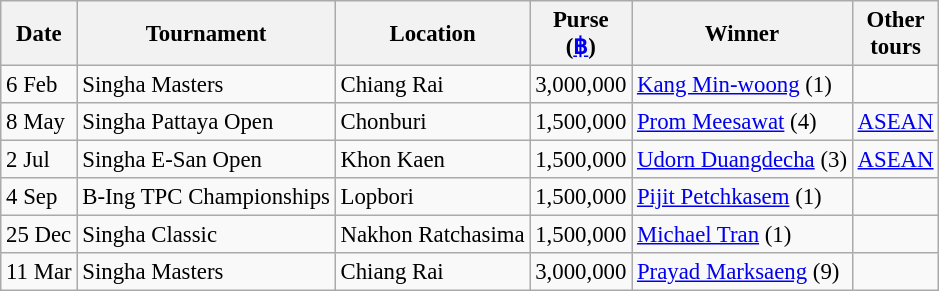<table class="wikitable" style="font-size:95%">
<tr>
<th>Date</th>
<th>Tournament</th>
<th>Location</th>
<th>Purse<br>(<a href='#'>฿</a>)</th>
<th>Winner</th>
<th>Other<br>tours</th>
</tr>
<tr>
<td>6 Feb</td>
<td>Singha Masters</td>
<td>Chiang Rai</td>
<td align=right>3,000,000</td>
<td> <a href='#'>Kang Min-woong</a> (1)</td>
<td></td>
</tr>
<tr>
<td>8 May</td>
<td>Singha Pattaya Open</td>
<td>Chonburi</td>
<td align=right>1,500,000</td>
<td> <a href='#'>Prom Meesawat</a> (4)</td>
<td><a href='#'>ASEAN</a></td>
</tr>
<tr>
<td>2 Jul</td>
<td>Singha E-San Open</td>
<td>Khon Kaen</td>
<td align=right>1,500,000</td>
<td> <a href='#'>Udorn Duangdecha</a> (3)</td>
<td><a href='#'>ASEAN</a></td>
</tr>
<tr>
<td>4 Sep</td>
<td>B-Ing TPC Championships</td>
<td>Lopbori</td>
<td align=right>1,500,000</td>
<td> <a href='#'>Pijit Petchkasem</a> (1)</td>
<td></td>
</tr>
<tr>
<td>25 Dec</td>
<td>Singha Classic</td>
<td>Nakhon Ratchasima</td>
<td align=right>1,500,000</td>
<td> <a href='#'>Michael Tran</a> (1)</td>
<td></td>
</tr>
<tr>
<td>11 Mar</td>
<td>Singha Masters</td>
<td>Chiang Rai</td>
<td align=right>3,000,000</td>
<td> <a href='#'>Prayad Marksaeng</a> (9)</td>
<td></td>
</tr>
</table>
